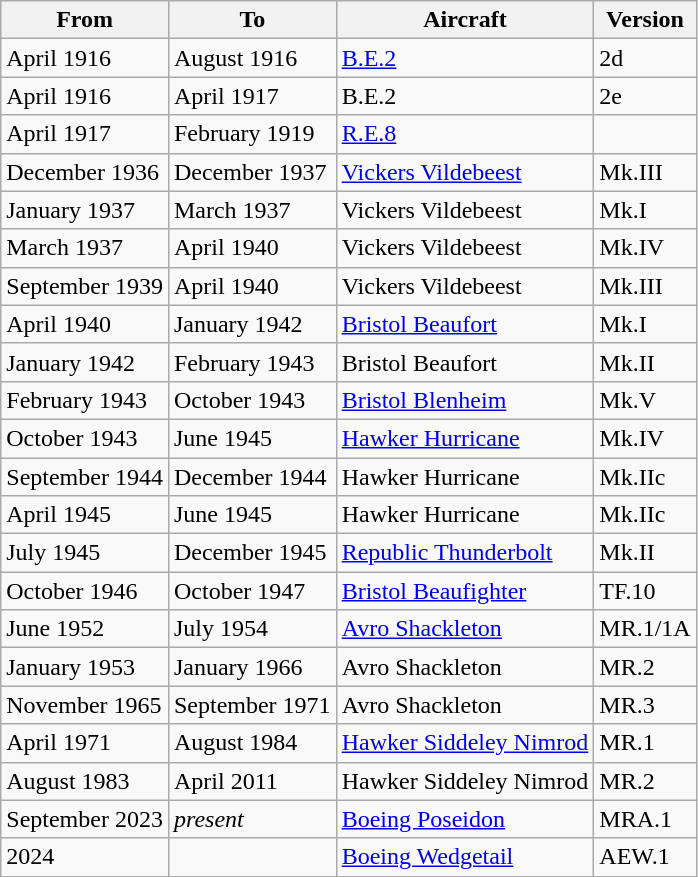<table class="wikitable">
<tr>
<th>From</th>
<th>To</th>
<th>Aircraft</th>
<th>Version</th>
</tr>
<tr>
<td>April 1916</td>
<td>August 1916</td>
<td><a href='#'>B.E.2</a></td>
<td>2d</td>
</tr>
<tr>
<td>April 1916</td>
<td>April 1917</td>
<td>B.E.2</td>
<td>2e</td>
</tr>
<tr>
<td>April 1917</td>
<td>February 1919</td>
<td><a href='#'>R.E.8</a></td>
<td></td>
</tr>
<tr>
<td>December 1936</td>
<td>December 1937</td>
<td><a href='#'>Vickers Vildebeest</a></td>
<td>Mk.III</td>
</tr>
<tr>
<td>January 1937</td>
<td>March 1937</td>
<td>Vickers Vildebeest</td>
<td>Mk.I</td>
</tr>
<tr>
<td>March 1937</td>
<td>April 1940</td>
<td>Vickers Vildebeest</td>
<td>Mk.IV</td>
</tr>
<tr>
<td>September 1939</td>
<td>April 1940</td>
<td>Vickers Vildebeest</td>
<td>Mk.III</td>
</tr>
<tr>
<td>April 1940</td>
<td>January 1942</td>
<td><a href='#'>Bristol Beaufort</a></td>
<td>Mk.I</td>
</tr>
<tr>
<td>January 1942</td>
<td>February 1943</td>
<td>Bristol Beaufort</td>
<td>Mk.II</td>
</tr>
<tr>
<td>February 1943</td>
<td>October 1943</td>
<td><a href='#'>Bristol Blenheim</a></td>
<td>Mk.V</td>
</tr>
<tr>
<td>October 1943</td>
<td>June 1945</td>
<td><a href='#'>Hawker Hurricane</a></td>
<td>Mk.IV</td>
</tr>
<tr>
<td>September 1944</td>
<td>December 1944</td>
<td>Hawker Hurricane</td>
<td>Mk.IIc</td>
</tr>
<tr>
<td>April 1945</td>
<td>June 1945</td>
<td>Hawker Hurricane</td>
<td>Mk.IIc</td>
</tr>
<tr>
<td>July 1945</td>
<td>December 1945</td>
<td><a href='#'>Republic Thunderbolt</a></td>
<td>Mk.II</td>
</tr>
<tr>
<td>October 1946</td>
<td>October 1947</td>
<td><a href='#'>Bristol Beaufighter</a></td>
<td>TF.10</td>
</tr>
<tr>
<td>June 1952</td>
<td>July 1954</td>
<td><a href='#'>Avro Shackleton</a></td>
<td>MR.1/1A</td>
</tr>
<tr>
<td>January 1953</td>
<td>January 1966</td>
<td>Avro Shackleton</td>
<td>MR.2</td>
</tr>
<tr>
<td>November 1965</td>
<td>September 1971</td>
<td>Avro Shackleton</td>
<td>MR.3</td>
</tr>
<tr>
<td>April 1971</td>
<td>August 1984</td>
<td><a href='#'>Hawker Siddeley Nimrod</a></td>
<td>MR.1</td>
</tr>
<tr>
<td>August 1983</td>
<td>April 2011</td>
<td>Hawker Siddeley Nimrod</td>
<td>MR.2</td>
</tr>
<tr>
<td>September 2023</td>
<td><em>present</em></td>
<td><a href='#'>Boeing Poseidon</a></td>
<td>MRA.1</td>
</tr>
<tr>
<td>2024</td>
<td></td>
<td><a href='#'>Boeing Wedgetail</a></td>
<td>AEW.1</td>
</tr>
</table>
